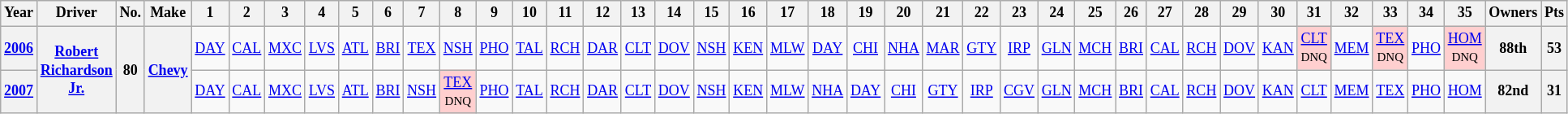<table class="wikitable" style="text-align:center; font-size:75%">
<tr>
<th>Year</th>
<th>Driver</th>
<th>No.</th>
<th>Make</th>
<th>1</th>
<th>2</th>
<th>3</th>
<th>4</th>
<th>5</th>
<th>6</th>
<th>7</th>
<th>8</th>
<th>9</th>
<th>10</th>
<th>11</th>
<th>12</th>
<th>13</th>
<th>14</th>
<th>15</th>
<th>16</th>
<th>17</th>
<th>18</th>
<th>19</th>
<th>20</th>
<th>21</th>
<th>22</th>
<th>23</th>
<th>24</th>
<th>25</th>
<th>26</th>
<th>27</th>
<th>28</th>
<th>29</th>
<th>30</th>
<th>31</th>
<th>32</th>
<th>33</th>
<th>34</th>
<th>35</th>
<th>Owners</th>
<th>Pts</th>
</tr>
<tr>
<th><a href='#'>2006</a></th>
<th rowspan=2><a href='#'>Robert Richardson Jr.</a></th>
<th rowspan=2>80</th>
<th rowspan=2><a href='#'>Chevy</a></th>
<td><a href='#'>DAY</a></td>
<td><a href='#'>CAL</a></td>
<td><a href='#'>MXC</a></td>
<td><a href='#'>LVS</a></td>
<td><a href='#'>ATL</a></td>
<td><a href='#'>BRI</a></td>
<td><a href='#'>TEX</a></td>
<td><a href='#'>NSH</a></td>
<td><a href='#'>PHO</a></td>
<td><a href='#'>TAL</a></td>
<td><a href='#'>RCH</a></td>
<td><a href='#'>DAR</a></td>
<td><a href='#'>CLT</a></td>
<td><a href='#'>DOV</a></td>
<td><a href='#'>NSH</a></td>
<td><a href='#'>KEN</a></td>
<td><a href='#'>MLW</a></td>
<td><a href='#'>DAY</a></td>
<td><a href='#'>CHI</a></td>
<td><a href='#'>NHA</a></td>
<td><a href='#'>MAR</a></td>
<td><a href='#'>GTY</a></td>
<td><a href='#'>IRP</a></td>
<td><a href='#'>GLN</a></td>
<td><a href='#'>MCH</a></td>
<td><a href='#'>BRI</a></td>
<td><a href='#'>CAL</a></td>
<td><a href='#'>RCH</a></td>
<td><a href='#'>DOV</a></td>
<td><a href='#'>KAN</a></td>
<td style="background:#FFCFCF;"><a href='#'>CLT</a><br><small>DNQ</small></td>
<td><a href='#'>MEM</a></td>
<td style="background:#FFCFCF;"><a href='#'>TEX</a><br><small>DNQ</small></td>
<td><a href='#'>PHO</a></td>
<td style="background:#FFCFCF;"><a href='#'>HOM</a><br><small>DNQ</small></td>
<th>88th</th>
<th>53</th>
</tr>
<tr>
<th><a href='#'>2007</a></th>
<td><a href='#'>DAY</a></td>
<td><a href='#'>CAL</a></td>
<td><a href='#'>MXC</a></td>
<td><a href='#'>LVS</a></td>
<td><a href='#'>ATL</a></td>
<td><a href='#'>BRI</a></td>
<td><a href='#'>NSH</a></td>
<td style="background:#FFCFCF;"><a href='#'>TEX</a><br><small>DNQ</small></td>
<td><a href='#'>PHO</a></td>
<td><a href='#'>TAL</a></td>
<td><a href='#'>RCH</a></td>
<td><a href='#'>DAR</a></td>
<td><a href='#'>CLT</a></td>
<td><a href='#'>DOV</a></td>
<td><a href='#'>NSH</a></td>
<td><a href='#'>KEN</a></td>
<td><a href='#'>MLW</a></td>
<td><a href='#'>NHA</a></td>
<td><a href='#'>DAY</a></td>
<td><a href='#'>CHI</a></td>
<td><a href='#'>GTY</a></td>
<td><a href='#'>IRP</a></td>
<td><a href='#'>CGV</a></td>
<td><a href='#'>GLN</a></td>
<td><a href='#'>MCH</a></td>
<td><a href='#'>BRI</a></td>
<td><a href='#'>CAL</a></td>
<td><a href='#'>RCH</a></td>
<td><a href='#'>DOV</a></td>
<td><a href='#'>KAN</a></td>
<td><a href='#'>CLT</a></td>
<td><a href='#'>MEM</a></td>
<td><a href='#'>TEX</a></td>
<td><a href='#'>PHO</a></td>
<td><a href='#'>HOM</a></td>
<th>82nd</th>
<th>31</th>
</tr>
</table>
